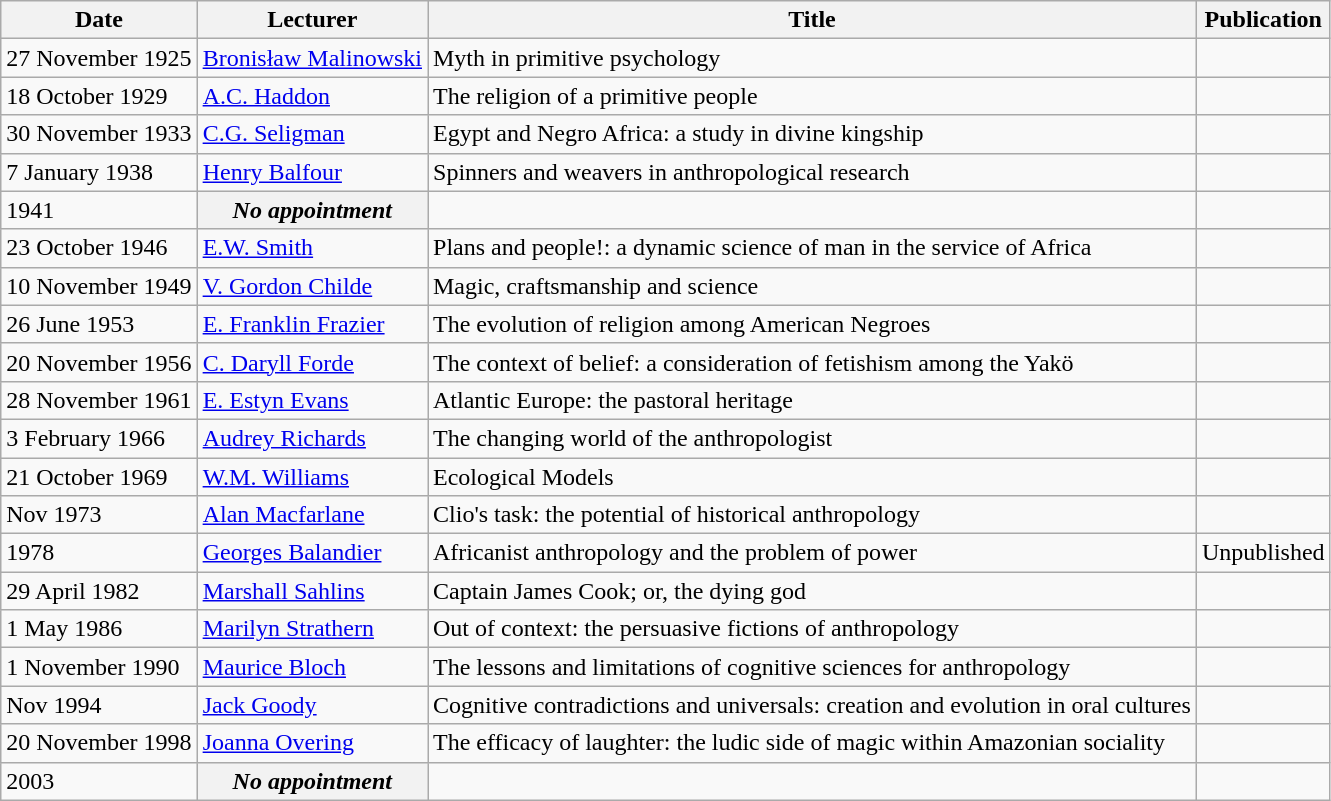<table class="wikitable">
<tr>
<th>Date</th>
<th>Lecturer</th>
<th>Title</th>
<th>Publication</th>
</tr>
<tr>
<td>27 November 1925</td>
<td><a href='#'>Bronisław Malinowski</a></td>
<td>Myth in primitive psychology</td>
<td></td>
</tr>
<tr>
<td>18 October 1929</td>
<td><a href='#'>A.C. Haddon</a></td>
<td>The religion of a primitive people</td>
<td></td>
</tr>
<tr>
<td>30 November 1933</td>
<td><a href='#'>C.G. Seligman</a></td>
<td>Egypt and Negro Africa: a study in divine kingship</td>
<td></td>
</tr>
<tr>
<td>7 January 1938</td>
<td><a href='#'>Henry Balfour</a></td>
<td>Spinners and weavers in anthropological research</td>
<td></td>
</tr>
<tr>
<td>1941</td>
<th><em>No appointment</em></th>
<td></td>
<td></td>
</tr>
<tr>
<td>23 October 1946</td>
<td><a href='#'>E.W. Smith</a></td>
<td>Plans and people!: a dynamic science of man in the service of Africa</td>
<td></td>
</tr>
<tr>
<td>10 November 1949</td>
<td><a href='#'>V. Gordon Childe</a></td>
<td>Magic, craftsmanship and science</td>
<td></td>
</tr>
<tr>
<td>26 June 1953</td>
<td><a href='#'>E. Franklin Frazier</a></td>
<td>The evolution of religion among American Negroes</td>
<td></td>
</tr>
<tr>
<td>20 November 1956</td>
<td><a href='#'>C. Daryll Forde</a></td>
<td>The context of belief: a consideration of fetishism among the Yakö</td>
<td></td>
</tr>
<tr>
<td>28 November 1961</td>
<td><a href='#'>E. Estyn Evans</a></td>
<td>Atlantic Europe: the pastoral heritage</td>
<td></td>
</tr>
<tr>
<td>3 February 1966</td>
<td><a href='#'>Audrey Richards</a></td>
<td>The changing world of the anthropologist</td>
<td></td>
</tr>
<tr>
<td>21 October 1969</td>
<td><a href='#'>W.M. Williams</a></td>
<td>Ecological Models</td>
<td></td>
</tr>
<tr>
<td>Nov 1973</td>
<td><a href='#'>Alan Macfarlane</a></td>
<td>Clio's task: the potential of historical anthropology</td>
<td></td>
</tr>
<tr>
<td>1978</td>
<td><a href='#'>Georges Balandier</a></td>
<td>Africanist anthropology and the problem of power</td>
<td>Unpublished</td>
</tr>
<tr>
<td>29 April 1982</td>
<td><a href='#'>Marshall Sahlins</a></td>
<td>Captain James Cook; or, the dying god</td>
<td></td>
</tr>
<tr>
<td>1 May 1986</td>
<td><a href='#'>Marilyn Strathern</a></td>
<td>Out of context: the persuasive fictions of anthropology</td>
<td></td>
</tr>
<tr>
<td>1 November 1990</td>
<td><a href='#'>Maurice Bloch</a></td>
<td>The lessons and limitations of cognitive sciences for anthropology</td>
<td></td>
</tr>
<tr>
<td>Nov 1994</td>
<td><a href='#'>Jack Goody</a></td>
<td>Cognitive contradictions and universals: creation and evolution in oral cultures</td>
<td></td>
</tr>
<tr>
<td>20 November 1998</td>
<td><a href='#'>Joanna Overing</a></td>
<td>The efficacy of laughter: the ludic side of magic within Amazonian sociality</td>
<td></td>
</tr>
<tr>
<td>2003</td>
<th><em>No appointment</em></th>
<td></td>
<td></td>
</tr>
</table>
